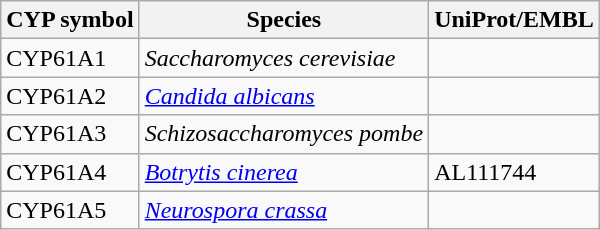<table class="wikitable">
<tr>
<th>CYP symbol</th>
<th>Species</th>
<th>UniProt/EMBL</th>
</tr>
<tr>
<td>CYP61A1</td>
<td><em>Saccharomyces cerevisiae</em></td>
<td></td>
</tr>
<tr>
<td>CYP61A2</td>
<td><em><a href='#'>Candida albicans</a></em></td>
<td></td>
</tr>
<tr>
<td>CYP61A3</td>
<td><em>Schizosaccharomyces pombe</em></td>
<td></td>
</tr>
<tr>
<td>CYP61A4</td>
<td><em><a href='#'>Botrytis cinerea</a></em></td>
<td>AL111744</td>
</tr>
<tr>
<td>CYP61A5</td>
<td><em><a href='#'>Neurospora crassa</a></em></td>
<td></td>
</tr>
</table>
